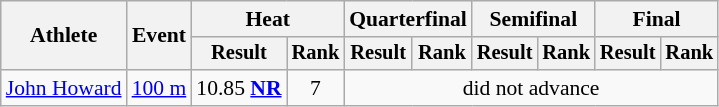<table class=wikitable style="font-size:90%">
<tr>
<th rowspan="2">Athlete</th>
<th rowspan="2">Event</th>
<th colspan="2">Heat</th>
<th colspan="2">Quarterfinal</th>
<th colspan="2">Semifinal</th>
<th colspan="2">Final</th>
</tr>
<tr style="font-size:95%">
<th>Result</th>
<th>Rank</th>
<th>Result</th>
<th>Rank</th>
<th>Result</th>
<th>Rank</th>
<th>Result</th>
<th>Rank</th>
</tr>
<tr align=center>
<td align=left><a href='#'>John Howard</a></td>
<td align=left><a href='#'>100 m</a></td>
<td>10.85 <strong><a href='#'>NR</a></strong></td>
<td>7</td>
<td colspan=6>did not advance</td>
</tr>
</table>
